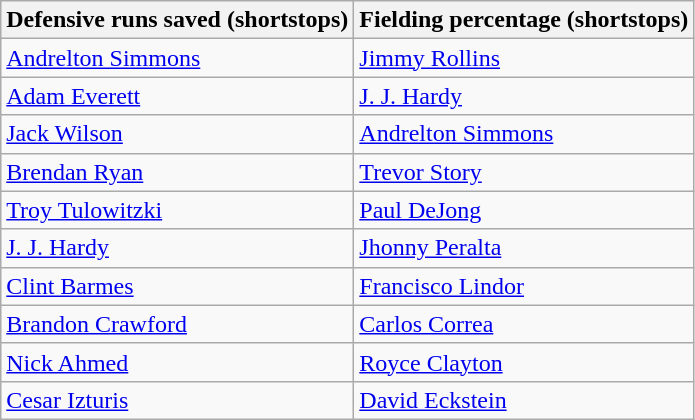<table class="wikitable">
<tr>
<th>Defensive runs saved (shortstops)</th>
<th>Fielding percentage (shortstops)</th>
</tr>
<tr>
<td><a href='#'>Andrelton Simmons</a></td>
<td><a href='#'>Jimmy Rollins</a></td>
</tr>
<tr>
<td><a href='#'>Adam Everett</a></td>
<td><a href='#'>J. J. Hardy</a></td>
</tr>
<tr>
<td><a href='#'>Jack Wilson</a></td>
<td><a href='#'>Andrelton Simmons</a></td>
</tr>
<tr>
<td><a href='#'>Brendan Ryan</a></td>
<td><a href='#'>Trevor Story</a></td>
</tr>
<tr>
<td><a href='#'>Troy Tulowitzki</a></td>
<td><a href='#'>Paul DeJong</a></td>
</tr>
<tr>
<td><a href='#'>J. J. Hardy</a></td>
<td><a href='#'>Jhonny Peralta</a></td>
</tr>
<tr>
<td><a href='#'>Clint Barmes</a></td>
<td><a href='#'>Francisco Lindor</a></td>
</tr>
<tr>
<td><a href='#'>Brandon Crawford</a></td>
<td><a href='#'>Carlos Correa</a></td>
</tr>
<tr>
<td><a href='#'>Nick Ahmed</a></td>
<td><a href='#'>Royce Clayton</a></td>
</tr>
<tr>
<td><a href='#'>Cesar Izturis</a></td>
<td><a href='#'>David Eckstein</a></td>
</tr>
</table>
